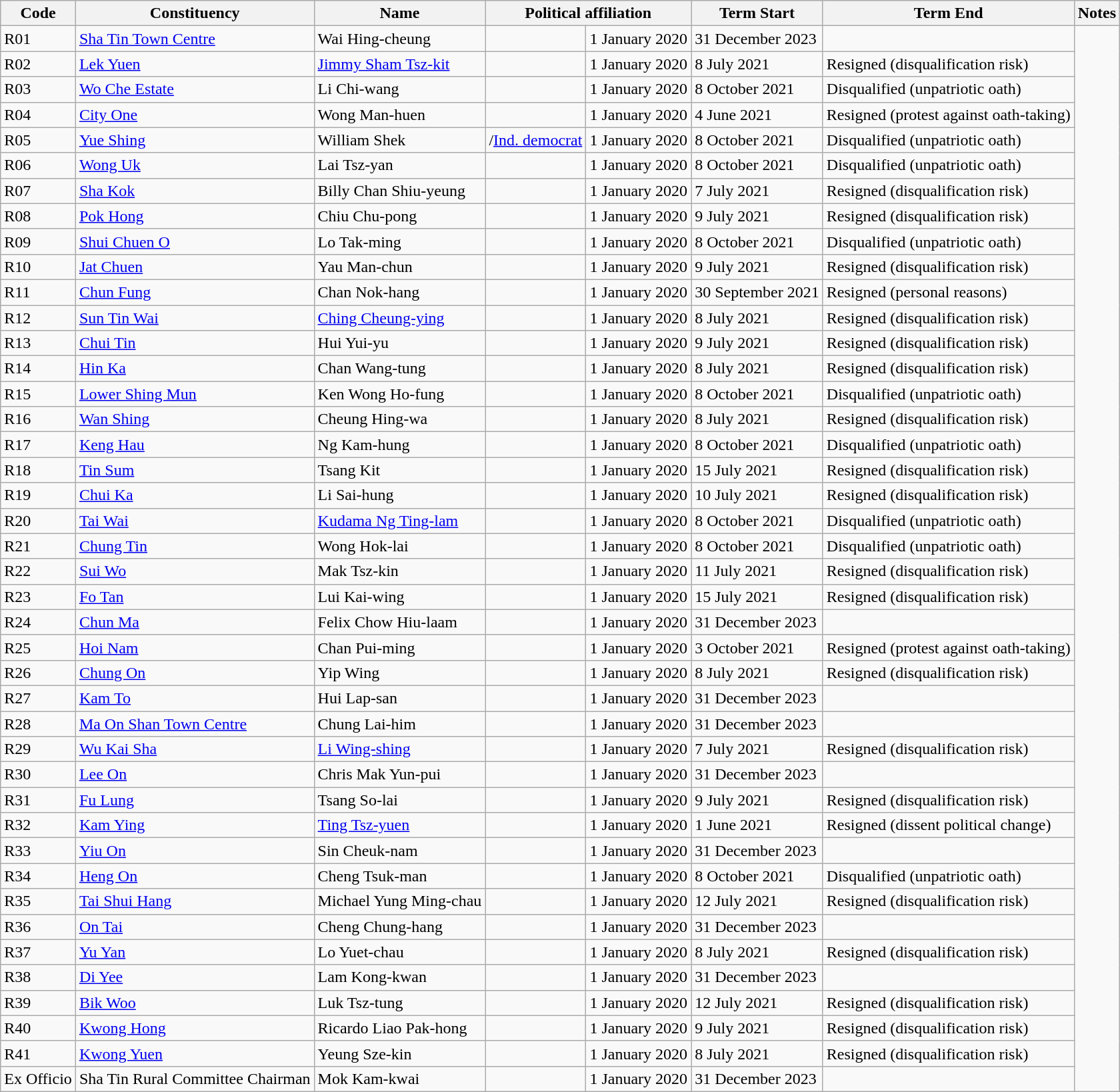<table class="wikitable sortable" border=1>
<tr>
<th>Code</th>
<th>Constituency</th>
<th>Name</th>
<th colspan=2>Political affiliation</th>
<th>Term Start</th>
<th>Term End</th>
<th>Notes</th>
</tr>
<tr>
<td>R01</td>
<td><a href='#'>Sha Tin Town Centre</a></td>
<td>Wai Hing-cheung</td>
<td></td>
<td>1 January 2020</td>
<td>31 December 2023</td>
<td></td>
</tr>
<tr>
<td>R02</td>
<td><a href='#'>Lek Yuen</a></td>
<td><a href='#'>Jimmy Sham Tsz-kit</a></td>
<td></td>
<td>1 January 2020</td>
<td>8 July 2021</td>
<td>Resigned (disqualification risk)</td>
</tr>
<tr>
<td>R03</td>
<td><a href='#'>Wo Che Estate</a></td>
<td>Li Chi-wang</td>
<td></td>
<td>1 January 2020</td>
<td>8 October 2021</td>
<td>Disqualified (unpatriotic oath)</td>
</tr>
<tr>
<td>R04</td>
<td><a href='#'>City One</a></td>
<td>Wong Man-huen</td>
<td></td>
<td>1 January 2020</td>
<td>4 June 2021</td>
<td>Resigned (protest against oath-taking)</td>
</tr>
<tr>
<td>R05</td>
<td><a href='#'>Yue Shing</a></td>
<td>William Shek</td>
<td>/<a href='#'>Ind. democrat</a></td>
<td>1 January 2020</td>
<td>8 October 2021</td>
<td>Disqualified (unpatriotic oath)</td>
</tr>
<tr>
<td>R06</td>
<td><a href='#'>Wong Uk</a></td>
<td>Lai Tsz-yan</td>
<td></td>
<td>1 January 2020</td>
<td>8 October 2021</td>
<td>Disqualified (unpatriotic oath)</td>
</tr>
<tr>
<td>R07</td>
<td><a href='#'>Sha Kok</a></td>
<td>Billy Chan Shiu-yeung</td>
<td></td>
<td>1 January 2020</td>
<td>7 July 2021</td>
<td>Resigned (disqualification risk)</td>
</tr>
<tr>
<td>R08</td>
<td><a href='#'>Pok Hong</a></td>
<td>Chiu Chu-pong</td>
<td></td>
<td>1 January 2020</td>
<td>9 July 2021</td>
<td>Resigned (disqualification risk)</td>
</tr>
<tr>
<td>R09</td>
<td><a href='#'>Shui Chuen O</a></td>
<td>Lo Tak-ming</td>
<td></td>
<td>1 January 2020</td>
<td>8 October 2021</td>
<td>Disqualified (unpatriotic oath)</td>
</tr>
<tr>
<td>R10</td>
<td><a href='#'>Jat Chuen</a></td>
<td>Yau Man-chun</td>
<td></td>
<td>1 January 2020</td>
<td>9 July 2021</td>
<td>Resigned (disqualification risk)</td>
</tr>
<tr>
<td>R11</td>
<td><a href='#'>Chun Fung</a></td>
<td>Chan Nok-hang</td>
<td></td>
<td>1 January 2020</td>
<td>30 September 2021</td>
<td>Resigned (personal reasons)</td>
</tr>
<tr>
<td>R12</td>
<td><a href='#'>Sun Tin Wai</a></td>
<td><a href='#'>Ching Cheung-ying</a></td>
<td></td>
<td>1 January 2020</td>
<td>8 July 2021</td>
<td>Resigned (disqualification risk)</td>
</tr>
<tr>
<td>R13</td>
<td><a href='#'>Chui Tin</a></td>
<td>Hui Yui-yu</td>
<td></td>
<td>1 January 2020</td>
<td>9 July 2021</td>
<td>Resigned (disqualification risk)</td>
</tr>
<tr>
<td>R14</td>
<td><a href='#'>Hin Ka</a></td>
<td>Chan Wang-tung</td>
<td></td>
<td>1 January 2020</td>
<td>8 July 2021</td>
<td>Resigned (disqualification risk)</td>
</tr>
<tr>
<td>R15</td>
<td><a href='#'>Lower Shing Mun</a></td>
<td>Ken Wong Ho-fung</td>
<td></td>
<td>1 January 2020</td>
<td>8 October 2021</td>
<td>Disqualified (unpatriotic oath)</td>
</tr>
<tr>
<td>R16</td>
<td><a href='#'>Wan Shing</a></td>
<td>Cheung Hing-wa</td>
<td></td>
<td>1 January 2020</td>
<td>8 July 2021</td>
<td>Resigned (disqualification risk)</td>
</tr>
<tr>
<td>R17</td>
<td><a href='#'>Keng Hau</a></td>
<td>Ng Kam-hung</td>
<td></td>
<td>1 January 2020</td>
<td>8 October 2021</td>
<td>Disqualified (unpatriotic oath)</td>
</tr>
<tr>
<td>R18</td>
<td><a href='#'>Tin Sum</a></td>
<td>Tsang Kit</td>
<td></td>
<td>1 January 2020</td>
<td>15 July 2021</td>
<td>Resigned (disqualification risk)</td>
</tr>
<tr>
<td>R19</td>
<td><a href='#'>Chui Ka</a></td>
<td>Li Sai-hung</td>
<td></td>
<td>1 January 2020</td>
<td>10 July 2021</td>
<td>Resigned (disqualification risk)</td>
</tr>
<tr>
<td>R20</td>
<td><a href='#'>Tai Wai</a></td>
<td><a href='#'>Kudama Ng Ting-lam</a></td>
<td></td>
<td>1 January 2020</td>
<td>8 October 2021</td>
<td>Disqualified (unpatriotic oath)</td>
</tr>
<tr>
<td>R21</td>
<td><a href='#'>Chung Tin</a></td>
<td>Wong Hok-lai</td>
<td></td>
<td>1 January 2020</td>
<td>8 October 2021</td>
<td>Disqualified (unpatriotic oath)</td>
</tr>
<tr>
<td>R22</td>
<td><a href='#'>Sui Wo</a></td>
<td>Mak Tsz-kin</td>
<td></td>
<td>1 January 2020</td>
<td>11 July 2021</td>
<td>Resigned (disqualification risk)</td>
</tr>
<tr>
<td>R23</td>
<td><a href='#'>Fo Tan</a></td>
<td>Lui Kai-wing</td>
<td></td>
<td>1 January 2020</td>
<td>15 July 2021</td>
<td>Resigned (disqualification risk)</td>
</tr>
<tr>
<td>R24</td>
<td><a href='#'>Chun Ma</a></td>
<td>Felix Chow Hiu-laam</td>
<td></td>
<td>1 January 2020</td>
<td>31 December 2023</td>
<td></td>
</tr>
<tr>
<td>R25</td>
<td><a href='#'>Hoi Nam</a></td>
<td>Chan Pui-ming</td>
<td></td>
<td>1 January 2020</td>
<td>3 October 2021</td>
<td>Resigned (protest against oath-taking)</td>
</tr>
<tr>
<td>R26</td>
<td><a href='#'>Chung On</a></td>
<td>Yip Wing</td>
<td></td>
<td>1 January 2020</td>
<td>8 July 2021</td>
<td>Resigned (disqualification risk)</td>
</tr>
<tr>
<td>R27</td>
<td><a href='#'>Kam To</a></td>
<td>Hui Lap-san</td>
<td></td>
<td>1 January 2020</td>
<td>31 December 2023</td>
<td></td>
</tr>
<tr>
<td>R28</td>
<td><a href='#'>Ma On Shan Town Centre</a></td>
<td>Chung Lai-him</td>
<td></td>
<td>1 January 2020</td>
<td>31 December 2023</td>
<td></td>
</tr>
<tr>
<td>R29</td>
<td><a href='#'>Wu Kai Sha</a></td>
<td><a href='#'>Li Wing-shing</a></td>
<td></td>
<td>1 January 2020</td>
<td>7 July 2021</td>
<td>Resigned (disqualification risk)</td>
</tr>
<tr>
<td>R30</td>
<td><a href='#'>Lee On</a></td>
<td>Chris Mak Yun-pui</td>
<td></td>
<td>1 January 2020</td>
<td>31 December 2023</td>
<td></td>
</tr>
<tr>
<td>R31</td>
<td><a href='#'>Fu Lung</a></td>
<td>Tsang So-lai</td>
<td></td>
<td>1 January 2020</td>
<td>9 July 2021</td>
<td>Resigned (disqualification risk)</td>
</tr>
<tr>
<td>R32</td>
<td><a href='#'>Kam Ying</a></td>
<td><a href='#'>Ting Tsz-yuen</a></td>
<td></td>
<td>1 January 2020</td>
<td>1 June 2021</td>
<td>Resigned (dissent political change)</td>
</tr>
<tr>
<td>R33</td>
<td><a href='#'>Yiu On</a></td>
<td>Sin Cheuk-nam</td>
<td></td>
<td>1 January 2020</td>
<td>31 December 2023</td>
<td></td>
</tr>
<tr>
<td>R34</td>
<td><a href='#'>Heng On</a></td>
<td>Cheng Tsuk-man</td>
<td></td>
<td>1 January 2020</td>
<td>8 October 2021</td>
<td>Disqualified (unpatriotic oath)</td>
</tr>
<tr>
<td>R35</td>
<td><a href='#'>Tai Shui Hang</a></td>
<td>Michael Yung Ming-chau</td>
<td></td>
<td>1 January 2020</td>
<td>12 July 2021</td>
<td>Resigned (disqualification risk)</td>
</tr>
<tr>
<td>R36</td>
<td><a href='#'>On Tai</a></td>
<td>Cheng Chung-hang</td>
<td></td>
<td>1 January 2020</td>
<td>31 December 2023</td>
<td></td>
</tr>
<tr>
<td>R37</td>
<td><a href='#'>Yu Yan</a></td>
<td>Lo Yuet-chau</td>
<td></td>
<td>1 January 2020</td>
<td>8 July 2021</td>
<td>Resigned (disqualification risk)</td>
</tr>
<tr>
<td>R38</td>
<td><a href='#'>Di Yee</a></td>
<td>Lam Kong-kwan</td>
<td></td>
<td>1 January 2020</td>
<td>31 December 2023</td>
<td></td>
</tr>
<tr>
<td>R39</td>
<td><a href='#'>Bik Woo</a></td>
<td>Luk Tsz-tung</td>
<td></td>
<td>1 January 2020</td>
<td>12 July 2021</td>
<td>Resigned (disqualification risk)</td>
</tr>
<tr>
<td>R40</td>
<td><a href='#'>Kwong Hong</a></td>
<td>Ricardo Liao Pak-hong</td>
<td></td>
<td>1 January 2020</td>
<td>9 July 2021</td>
<td>Resigned (disqualification risk)</td>
</tr>
<tr>
<td>R41</td>
<td><a href='#'>Kwong Yuen</a></td>
<td>Yeung Sze-kin</td>
<td></td>
<td>1 January 2020</td>
<td>8 July 2021</td>
<td>Resigned (disqualification risk)</td>
</tr>
<tr>
<td>Ex Officio</td>
<td>Sha Tin Rural Committee Chairman</td>
<td>Mok Kam-kwai</td>
<td></td>
<td>1 January 2020</td>
<td>31 December 2023</td>
<td></td>
</tr>
</table>
